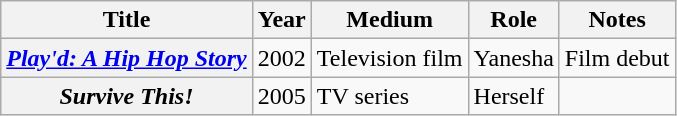<table class="wikitable plainrowheaders sortable">
<tr>
<th scope="col">Title</th>
<th scope="col">Year</th>
<th scope="col">Medium</th>
<th scope="col">Role</th>
<th scope="col">Notes</th>
</tr>
<tr>
<th scope="row"><em><a href='#'>Play'd: A Hip Hop Story</a></em></th>
<td>2002</td>
<td>Television film</td>
<td>Yanesha</td>
<td>Film debut</td>
</tr>
<tr>
<th scope="row"><em>Survive This!</em></th>
<td>2005</td>
<td>TV series</td>
<td>Herself</td>
<td></td>
</tr>
</table>
